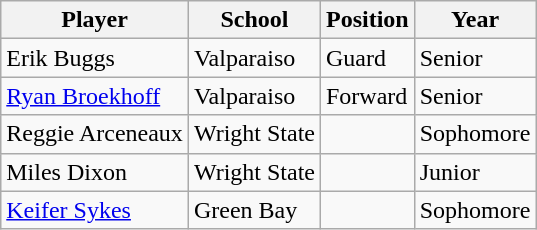<table class="wikitable" border="1">
<tr>
<th>Player</th>
<th>School</th>
<th>Position</th>
<th>Year</th>
</tr>
<tr>
<td>Erik Buggs</td>
<td>Valparaiso</td>
<td>Guard</td>
<td>Senior</td>
</tr>
<tr>
<td><a href='#'>Ryan Broekhoff</a></td>
<td>Valparaiso</td>
<td>Forward</td>
<td>Senior</td>
</tr>
<tr>
<td>Reggie Arceneaux</td>
<td>Wright State</td>
<td></td>
<td>Sophomore</td>
</tr>
<tr>
<td>Miles Dixon</td>
<td>Wright State</td>
<td></td>
<td>Junior</td>
</tr>
<tr>
<td><a href='#'>Keifer Sykes</a></td>
<td>Green Bay</td>
<td></td>
<td>Sophomore</td>
</tr>
</table>
